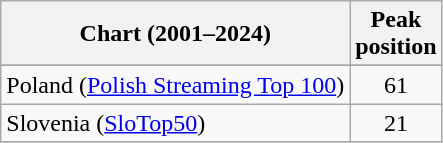<table class="wikitable sortable">
<tr>
<th align="left">Chart (2001–2024)</th>
<th align="center">Peak<br>position</th>
</tr>
<tr>
</tr>
<tr>
</tr>
<tr>
</tr>
<tr>
<td scope="row">Poland (<a href='#'>Polish Streaming Top 100</a>)</td>
<td align=center>61</td>
</tr>
<tr>
<td scope="row">Slovenia (<a href='#'>SloTop50</a>)</td>
<td align=center>21</td>
</tr>
<tr>
</tr>
</table>
